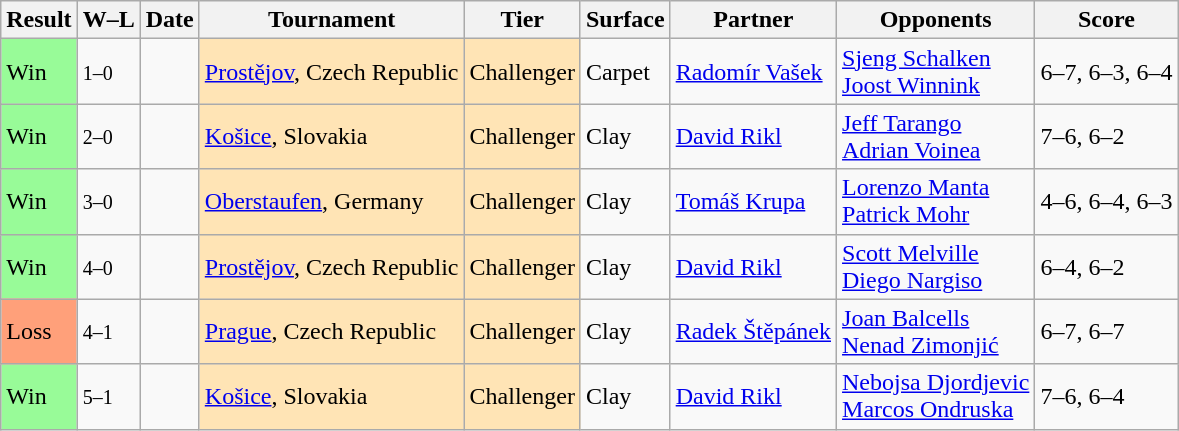<table class="sortable wikitable">
<tr>
<th>Result</th>
<th class="unsortable">W–L</th>
<th>Date</th>
<th>Tournament</th>
<th>Tier</th>
<th>Surface</th>
<th>Partner</th>
<th>Opponents</th>
<th class="unsortable">Score</th>
</tr>
<tr>
<td style="background:#98fb98;">Win</td>
<td><small>1–0</small></td>
<td></td>
<td style="background:moccasin;"><a href='#'>Prostějov</a>, Czech Republic</td>
<td style="background:moccasin;">Challenger</td>
<td>Carpet</td>
<td> <a href='#'>Radomír Vašek</a></td>
<td> <a href='#'>Sjeng Schalken</a> <br>  <a href='#'>Joost Winnink</a></td>
<td>6–7, 6–3, 6–4</td>
</tr>
<tr>
<td style="background:#98fb98;">Win</td>
<td><small>2–0</small></td>
<td></td>
<td style="background:moccasin;"><a href='#'>Košice</a>, Slovakia</td>
<td style="background:moccasin;">Challenger</td>
<td>Clay</td>
<td> <a href='#'>David Rikl</a></td>
<td> <a href='#'>Jeff Tarango</a> <br>  <a href='#'>Adrian Voinea</a></td>
<td>7–6, 6–2</td>
</tr>
<tr>
<td style="background:#98fb98;">Win</td>
<td><small>3–0</small></td>
<td></td>
<td style="background:moccasin;"><a href='#'>Oberstaufen</a>, Germany</td>
<td style="background:moccasin;">Challenger</td>
<td>Clay</td>
<td> <a href='#'>Tomáš Krupa</a></td>
<td> <a href='#'>Lorenzo Manta</a> <br>  <a href='#'>Patrick Mohr</a></td>
<td>4–6, 6–4, 6–3</td>
</tr>
<tr>
<td style="background:#98fb98;">Win</td>
<td><small>4–0</small></td>
<td></td>
<td style="background:moccasin;"><a href='#'>Prostějov</a>, Czech Republic</td>
<td style="background:moccasin;">Challenger</td>
<td>Clay</td>
<td> <a href='#'>David Rikl</a></td>
<td> <a href='#'>Scott Melville</a> <br>  <a href='#'>Diego Nargiso</a></td>
<td>6–4, 6–2</td>
</tr>
<tr>
<td style="background:#ffa07a;">Loss</td>
<td><small>4–1</small></td>
<td></td>
<td style="background:moccasin;"><a href='#'>Prague</a>, Czech Republic</td>
<td style="background:moccasin;">Challenger</td>
<td>Clay</td>
<td> <a href='#'>Radek Štěpánek</a></td>
<td> <a href='#'>Joan Balcells</a> <br>  <a href='#'>Nenad Zimonjić</a></td>
<td>6–7, 6–7</td>
</tr>
<tr>
<td style="background:#98fb98;">Win</td>
<td><small>5–1</small></td>
<td></td>
<td style="background:moccasin;"><a href='#'>Košice</a>, Slovakia</td>
<td style="background:moccasin;">Challenger</td>
<td>Clay</td>
<td> <a href='#'>David Rikl</a></td>
<td> <a href='#'>Nebojsa Djordjevic</a> <br>  <a href='#'>Marcos Ondruska</a></td>
<td>7–6, 6–4</td>
</tr>
</table>
